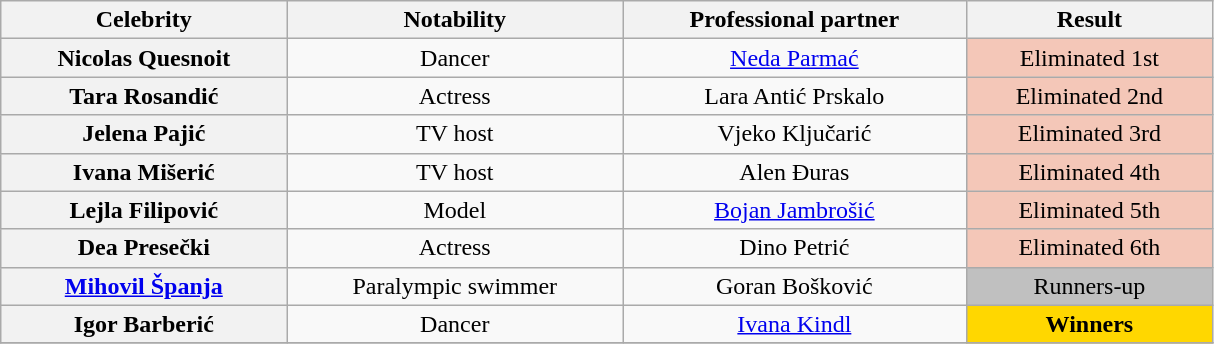<table class="wikitable sortable" style="text-align:center; width:64%">
<tr>
<th scope="col">Celebrity</th>
<th scope="col" class="unsortable">Notability</th>
<th scope="col">Professional partner</th>
<th scope="col">Result</th>
</tr>
<tr>
<th scope="row">Nicolas Quesnoit</th>
<td>Dancer</td>
<td><a href='#'>Neda Parmać</a></td>
<td bgcolor="f4c7b8">Eliminated 1st</td>
</tr>
<tr>
<th scope="row">Tara Rosandić</th>
<td>Actress</td>
<td>Lara Antić Prskalo</td>
<td bgcolor="f4c7b8">Eliminated 2nd</td>
</tr>
<tr>
<th scope="row">Jelena Pajić</th>
<td>TV host</td>
<td>Vjeko Ključarić</td>
<td bgcolor="f4c7b8">Eliminated 3rd</td>
</tr>
<tr>
<th scope="row">Ivana Mišerić</th>
<td>TV host</td>
<td>Alen Đuras</td>
<td bgcolor="f4c7b8">Eliminated 4th</td>
</tr>
<tr>
<th scope="row">Lejla Filipović</th>
<td>Model</td>
<td><a href='#'>Bojan Jambrošić</a></td>
<td bgcolor="f4c7b8">Eliminated 5th</td>
</tr>
<tr>
<th scope="row">Dea Presečki</th>
<td>Actress</td>
<td>Dino Petrić</td>
<td bgcolor="f4c7b8">Eliminated 6th</td>
</tr>
<tr>
<th scope="row"><a href='#'>Mihovil Španja</a></th>
<td>Paralympic swimmer</td>
<td>Goran Bošković</td>
<td bgcolor="silver">Runners-up</td>
</tr>
<tr>
<th scope="row">Igor Barberić</th>
<td>Dancer</td>
<td><a href='#'>Ivana Kindl</a></td>
<td bgcolor="gold"><strong>Winners</strong></td>
</tr>
<tr>
</tr>
</table>
